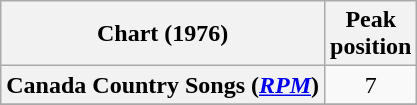<table class="wikitable sortable plainrowheaders" style="text-align:center">
<tr>
<th scope="col">Chart (1976)</th>
<th scope="col">Peak<br> position</th>
</tr>
<tr>
<th scope="row">Canada Country Songs (<em><a href='#'>RPM</a></em>)</th>
<td>7</td>
</tr>
<tr>
</tr>
<tr>
</tr>
</table>
